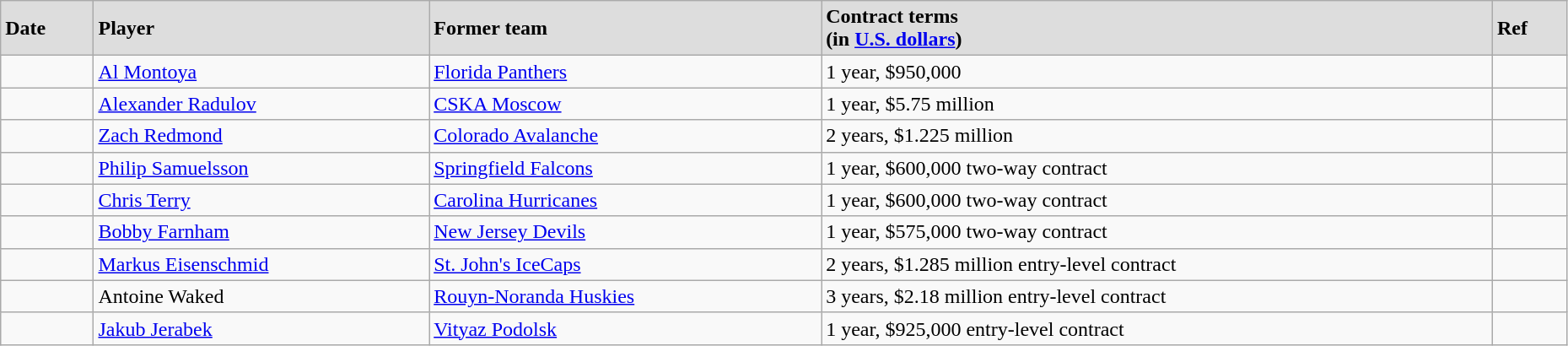<table class="wikitable" width=98%>
<tr style="background:#ddd;">
<td><strong>Date</strong></td>
<td><strong>Player</strong></td>
<td><strong>Former team</strong></td>
<td><strong>Contract terms</strong><br><strong>(in <a href='#'>U.S. dollars</a>)</strong></td>
<td><strong>Ref</strong></td>
</tr>
<tr>
<td></td>
<td><a href='#'>Al Montoya</a></td>
<td><a href='#'>Florida Panthers</a></td>
<td>1 year, $950,000</td>
<td></td>
</tr>
<tr>
<td></td>
<td><a href='#'>Alexander Radulov</a></td>
<td><a href='#'>CSKA Moscow</a></td>
<td>1 year, $5.75 million</td>
<td></td>
</tr>
<tr>
<td></td>
<td><a href='#'>Zach Redmond</a></td>
<td><a href='#'>Colorado Avalanche</a></td>
<td>2 years, $1.225 million</td>
<td></td>
</tr>
<tr>
<td></td>
<td><a href='#'>Philip Samuelsson</a></td>
<td><a href='#'>Springfield Falcons</a></td>
<td>1 year, $600,000 two-way contract</td>
<td></td>
</tr>
<tr>
<td></td>
<td><a href='#'>Chris Terry</a></td>
<td><a href='#'>Carolina Hurricanes</a></td>
<td>1 year, $600,000 two-way contract</td>
<td></td>
</tr>
<tr>
<td></td>
<td><a href='#'>Bobby Farnham</a></td>
<td><a href='#'>New Jersey Devils</a></td>
<td>1 year, $575,000 two-way contract</td>
<td></td>
</tr>
<tr>
<td></td>
<td><a href='#'>Markus Eisenschmid</a></td>
<td><a href='#'>St. John's IceCaps</a></td>
<td>2 years, $1.285 million entry-level contract</td>
<td></td>
</tr>
<tr>
<td></td>
<td>Antoine Waked</td>
<td><a href='#'>Rouyn-Noranda Huskies</a></td>
<td>3 years, $2.18 million entry-level contract</td>
<td></td>
</tr>
<tr>
<td></td>
<td><a href='#'>Jakub Jerabek</a></td>
<td><a href='#'>Vityaz Podolsk</a></td>
<td>1 year, $925,000 entry-level contract</td>
<td></td>
</tr>
</table>
